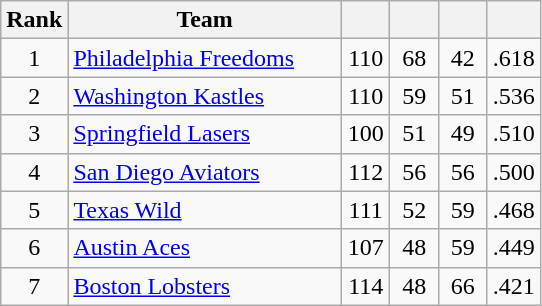<table class="wikitable sortable" style="text-align:left">
<tr>
<th width="25px">Rank</th>
<th width="175px">Team</th>
<th width="25px"></th>
<th width="25px"></th>
<th width="25px"></th>
<th width="25px"></th>
</tr>
<tr>
<td style="text-align:center">1</td>
<td><a href='#'>Philadelphia Freedoms</a></td>
<td style="text-align:center">110</td>
<td style="text-align:center">68</td>
<td style="text-align:center">42</td>
<td style="text-align:center">.618</td>
</tr>
<tr>
<td style="text-align:center">2</td>
<td><a href='#'>Washington Kastles</a></td>
<td style="text-align:center">110</td>
<td style="text-align:center">59</td>
<td style="text-align:center">51</td>
<td style="text-align:center">.536</td>
</tr>
<tr>
<td style="text-align:center">3</td>
<td><a href='#'>Springfield Lasers</a></td>
<td style="text-align:center">100</td>
<td style="text-align:center">51</td>
<td style="text-align:center">49</td>
<td style="text-align:center">.510</td>
</tr>
<tr>
<td style="text-align:center">4</td>
<td><a href='#'>San Diego Aviators</a></td>
<td style="text-align:center">112</td>
<td style="text-align:center">56</td>
<td style="text-align:center">56</td>
<td style="text-align:center">.500</td>
</tr>
<tr>
<td style="text-align:center">5</td>
<td><a href='#'>Texas Wild</a></td>
<td style="text-align:center">111</td>
<td style="text-align:center">52</td>
<td style="text-align:center">59</td>
<td style="text-align:center">.468</td>
</tr>
<tr>
<td style="text-align:center">6</td>
<td><a href='#'>Austin Aces</a></td>
<td style="text-align:center">107</td>
<td style="text-align:center">48</td>
<td style="text-align:center">59</td>
<td style="text-align:center">.449</td>
</tr>
<tr>
<td style="text-align:center">7</td>
<td><a href='#'>Boston Lobsters</a></td>
<td style="text-align:center">114</td>
<td style="text-align:center">48</td>
<td style="text-align:center">66</td>
<td style="text-align:center">.421</td>
</tr>
</table>
